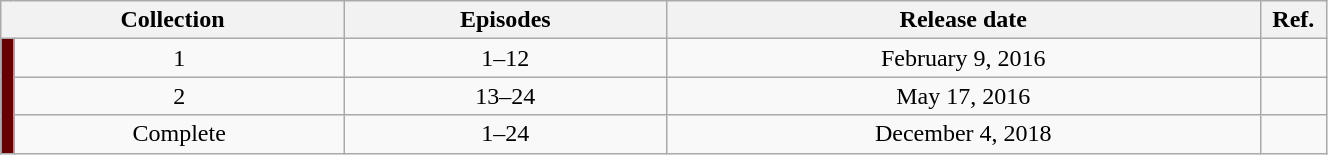<table class="wikitable" style="text-align: center; width: 70%;">
<tr>
<th colspan="2">Collection</th>
<th>Episodes</th>
<th scope="column">Release date</th>
<th width="5%">Ref.</th>
</tr>
<tr>
<td rowspan="10" width="1%" style="background: #660000;"></td>
<td>1</td>
<td>1–12</td>
<td>February 9, 2016</td>
<td></td>
</tr>
<tr>
<td>2</td>
<td>13–24</td>
<td>May 17, 2016</td>
<td></td>
</tr>
<tr>
<td>Complete</td>
<td>1–24</td>
<td>December 4, 2018</td>
<td></td>
</tr>
</table>
